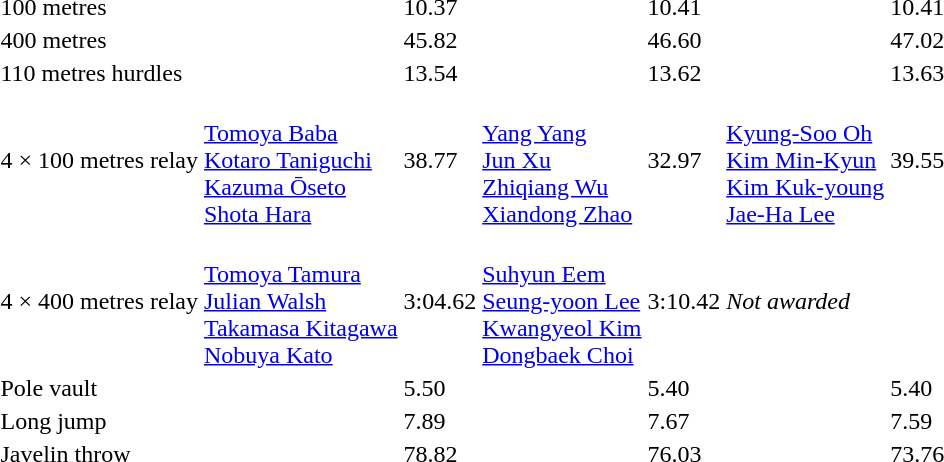<table>
<tr>
<td>100 metres<br></td>
<td></td>
<td>10.37</td>
<td></td>
<td>10.41</td>
<td></td>
<td>10.41</td>
</tr>
<tr>
<td>400 metres<br></td>
<td></td>
<td>45.82</td>
<td></td>
<td>46.60</td>
<td></td>
<td>47.02</td>
</tr>
<tr>
<td>110 metres hurdles<br></td>
<td></td>
<td>13.54</td>
<td></td>
<td>13.62</td>
<td></td>
<td>13.63</td>
</tr>
<tr>
<td>4 × 100 metres relay<br></td>
<td><br><a href='#'>Tomoya Baba</a><br><a href='#'>Kotaro Taniguchi</a><br><a href='#'>Kazuma Ōseto</a><br><a href='#'>Shota Hara</a></td>
<td>38.77</td>
<td><br><a href='#'>Yang Yang</a><br><a href='#'>Jun Xu</a><br><a href='#'>Zhiqiang Wu</a><br><a href='#'>Xiandong Zhao</a></td>
<td>32.97</td>
<td><br><a href='#'>Kyung-Soo Oh</a><br><a href='#'>Kim Min-Kyun</a><br><a href='#'>Kim Kuk-young</a><br><a href='#'>Jae-Ha Lee</a></td>
<td>39.55</td>
</tr>
<tr>
<td>4 × 400 metres relay<br></td>
<td><br><a href='#'>Tomoya Tamura</a><br><a href='#'>Julian Walsh</a><br><a href='#'>Takamasa Kitagawa</a><br><a href='#'>Nobuya Kato</a></td>
<td>3:04.62</td>
<td><br><a href='#'>Suhyun Eem</a><br><a href='#'>Seung-yoon Lee</a><br><a href='#'>Kwangyeol Kim</a><br><a href='#'>Dongbaek Choi</a></td>
<td>3:10.42</td>
<td><em>Not awarded</em></td>
<td></td>
</tr>
<tr>
<td>Pole vault<br></td>
<td></td>
<td>5.50</td>
<td></td>
<td>5.40</td>
<td></td>
<td>5.40</td>
</tr>
<tr>
<td>Long jump<br></td>
<td></td>
<td>7.89</td>
<td></td>
<td>7.67</td>
<td></td>
<td>7.59</td>
</tr>
<tr>
<td>Javelin throw<br></td>
<td></td>
<td>78.82</td>
<td></td>
<td>76.03</td>
<td></td>
<td>73.76</td>
</tr>
</table>
